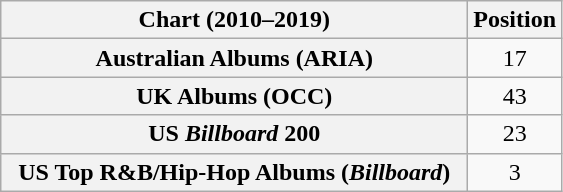<table class="wikitable plainrowheaders sortable" style="text-align:center;">
<tr>
<th scope="col" style="width:19em;">Chart (2010–2019)</th>
<th scope="col">Position</th>
</tr>
<tr>
<th scope="row">Australian Albums (ARIA)</th>
<td style="text-align:center">17</td>
</tr>
<tr>
<th scope="row">UK Albums (OCC)</th>
<td style="text-align:center">43</td>
</tr>
<tr>
<th scope="row">US <em>Billboard</em> 200</th>
<td style="text-align:center">23</td>
</tr>
<tr>
<th scope="row">US Top R&B/Hip-Hop Albums (<em>Billboard</em>)</th>
<td style="text-align:center">3</td>
</tr>
</table>
